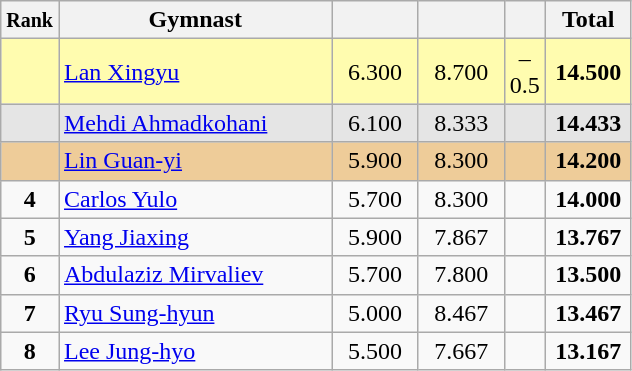<table style="text-align:center;" class="wikitable sortable">
<tr>
<th scope="col" style="width:15px;"><small>Rank</small></th>
<th scope="col" style="width:175px;">Gymnast</th>
<th scope="col" style="width:50px;"><small></small></th>
<th scope="col" style="width:50px;"><small></small></th>
<th scope="col" style="width:20px;"><small></small></th>
<th scope="col" style="width:50px;">Total</th>
</tr>
<tr style="background:#fffcaf;">
<td scope="row" style="text-align:center"><strong></strong></td>
<td style=text-align:left;"> <a href='#'>Lan Xingyu</a></td>
<td>6.300</td>
<td>8.700</td>
<td>–0.5</td>
<td><strong>14.500</strong></td>
</tr>
<tr style="background:#e5e5e5;">
<td scope="row" style="text-align:center"><strong></strong></td>
<td style=text-align:left;"> <a href='#'>Mehdi Ahmadkohani</a></td>
<td>6.100</td>
<td>8.333</td>
<td></td>
<td><strong>14.433</strong></td>
</tr>
<tr style="background:#ec9;">
<td scope="row" style="text-align:center"><strong></strong></td>
<td style=text-align:left;"> <a href='#'>Lin Guan-yi</a></td>
<td>5.900</td>
<td>8.300</td>
<td></td>
<td><strong>14.200</strong></td>
</tr>
<tr>
<td scope="row" style="text-align:center"><strong>4</strong></td>
<td style=text-align:left;"> <a href='#'>Carlos Yulo</a></td>
<td>5.700</td>
<td>8.300</td>
<td></td>
<td><strong>14.000</strong></td>
</tr>
<tr>
<td scope="row" style="text-align:center"><strong>5</strong></td>
<td style=text-align:left;"> <a href='#'>Yang Jiaxing</a></td>
<td>5.900</td>
<td>7.867</td>
<td></td>
<td><strong>13.767</strong></td>
</tr>
<tr>
<td scope="row" style="text-align:center"><strong>6</strong></td>
<td style=text-align:left;"> <a href='#'>Abdulaziz Mirvaliev</a></td>
<td>5.700</td>
<td>7.800</td>
<td></td>
<td><strong>13.500</strong></td>
</tr>
<tr>
<td scope="row" style="text-align:center"><strong>7</strong></td>
<td style=text-align:left;"> <a href='#'>Ryu Sung-hyun</a></td>
<td>5.000</td>
<td>8.467</td>
<td></td>
<td><strong>13.467</strong></td>
</tr>
<tr>
<td scope="row" style="text-align:center"><strong>8</strong></td>
<td style=text-align:left;"> <a href='#'>Lee Jung-hyo</a></td>
<td>5.500</td>
<td>7.667</td>
<td></td>
<td><strong>13.167</strong></td>
</tr>
</table>
